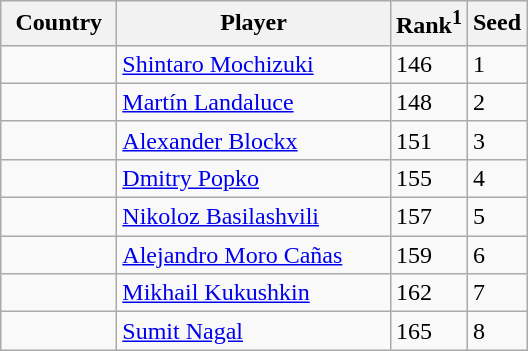<table class="sortable wikitable">
<tr>
<th width="70">Country</th>
<th width="175">Player</th>
<th>Rank<sup>1</sup></th>
<th>Seed</th>
</tr>
<tr>
<td></td>
<td><a href='#'>Shintaro Mochizuki</a></td>
<td>146</td>
<td>1</td>
</tr>
<tr>
<td></td>
<td><a href='#'>Martín Landaluce</a></td>
<td>148</td>
<td>2</td>
</tr>
<tr>
<td></td>
<td><a href='#'>Alexander Blockx</a></td>
<td>151</td>
<td>3</td>
</tr>
<tr>
<td></td>
<td><a href='#'>Dmitry Popko</a></td>
<td>155</td>
<td>4</td>
</tr>
<tr>
<td></td>
<td><a href='#'>Nikoloz Basilashvili</a></td>
<td>157</td>
<td>5</td>
</tr>
<tr>
<td></td>
<td><a href='#'>Alejandro Moro Cañas</a></td>
<td>159</td>
<td>6</td>
</tr>
<tr>
<td></td>
<td><a href='#'>Mikhail Kukushkin</a></td>
<td>162</td>
<td>7</td>
</tr>
<tr>
<td></td>
<td><a href='#'>Sumit Nagal</a></td>
<td>165</td>
<td>8</td>
</tr>
</table>
